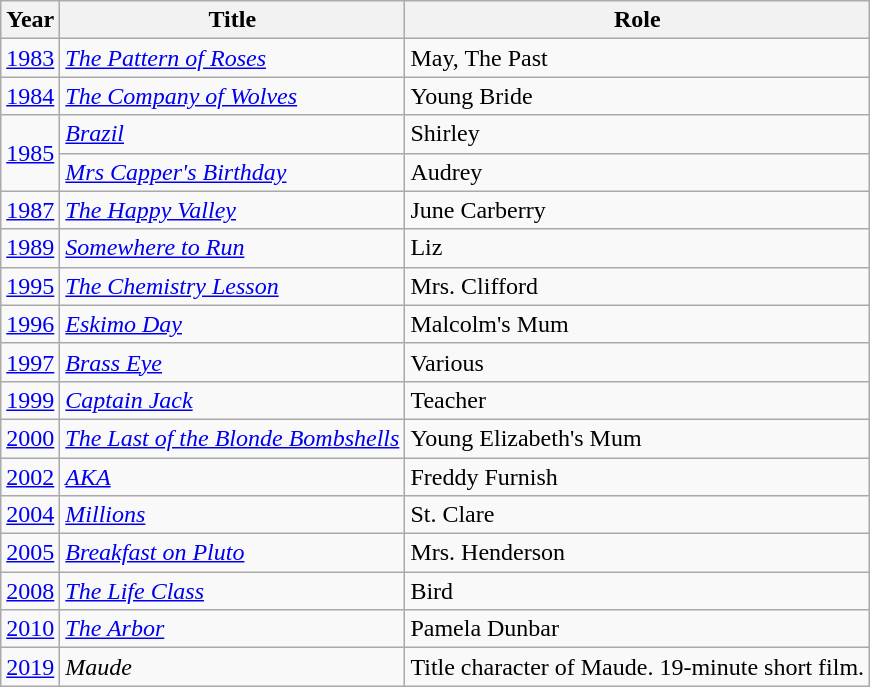<table class="wikitable">
<tr>
<th>Year</th>
<th>Title</th>
<th>Role</th>
</tr>
<tr>
<td><a href='#'>1983</a></td>
<td><em><a href='#'>The Pattern of Roses</a></em></td>
<td>May, The Past</td>
</tr>
<tr>
<td><a href='#'>1984</a></td>
<td><em><a href='#'>The Company of Wolves</a></em></td>
<td>Young Bride</td>
</tr>
<tr>
<td rowspan="2"><a href='#'>1985</a></td>
<td><em><a href='#'>Brazil</a></em></td>
<td>Shirley</td>
</tr>
<tr>
<td><em><a href='#'>Mrs Capper's Birthday</a></em></td>
<td>Audrey</td>
</tr>
<tr>
<td><a href='#'>1987</a></td>
<td><em><a href='#'>The Happy Valley</a></em></td>
<td>June Carberry</td>
</tr>
<tr>
<td><a href='#'>1989</a></td>
<td><em><a href='#'>Somewhere to Run</a></em></td>
<td>Liz</td>
</tr>
<tr>
<td><a href='#'>1995</a></td>
<td><em><a href='#'>The Chemistry Lesson</a></em></td>
<td>Mrs. Clifford</td>
</tr>
<tr>
<td><a href='#'>1996</a></td>
<td><em><a href='#'>Eskimo Day</a></em></td>
<td>Malcolm's Mum</td>
</tr>
<tr>
<td><a href='#'>1997</a></td>
<td><em><a href='#'>Brass Eye</a></em></td>
<td>Various</td>
</tr>
<tr>
<td><a href='#'>1999</a></td>
<td><em><a href='#'>Captain Jack</a></em></td>
<td>Teacher</td>
</tr>
<tr>
<td><a href='#'>2000</a></td>
<td><em><a href='#'>The Last of the Blonde Bombshells</a></em></td>
<td>Young Elizabeth's Mum</td>
</tr>
<tr>
<td><a href='#'>2002</a></td>
<td><em><a href='#'>AKA</a></em></td>
<td>Freddy Furnish</td>
</tr>
<tr>
<td><a href='#'>2004</a></td>
<td><em><a href='#'>Millions</a></em></td>
<td>St. Clare</td>
</tr>
<tr>
<td><a href='#'>2005</a></td>
<td><em><a href='#'>Breakfast on Pluto</a></em></td>
<td>Mrs. Henderson</td>
</tr>
<tr>
<td><a href='#'>2008</a></td>
<td><em><a href='#'>The Life Class</a></em></td>
<td>Bird</td>
</tr>
<tr>
<td><a href='#'>2010</a></td>
<td><em><a href='#'>The Arbor</a></em></td>
<td>Pamela Dunbar</td>
</tr>
<tr>
<td><a href='#'>2019</a></td>
<td><em>Maude</em></td>
<td>Title character of Maude. 19-minute short film.</td>
</tr>
</table>
